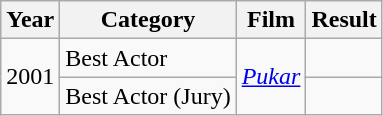<table class="wikitable sortable">
<tr>
<th>Year</th>
<th>Category</th>
<th>Film</th>
<th>Result</th>
</tr>
<tr>
<td rowspan="2">2001</td>
<td>Best Actor</td>
<td rowspan="2"><em><a href='#'>Pukar</a></em></td>
<td></td>
</tr>
<tr>
<td>Best Actor (Jury)</td>
<td></td>
</tr>
</table>
